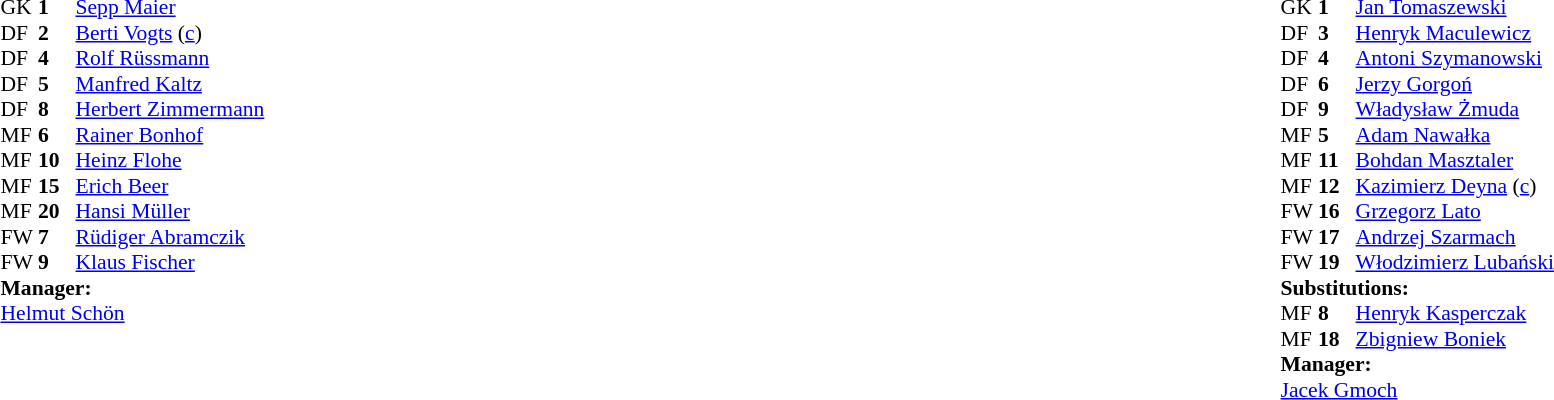<table width="100%">
<tr>
<td valign="top" width="50%"><br><table style="font-size: 90%" cellspacing="0" cellpadding="0">
<tr>
<th width="25"></th>
<th width="25"></th>
</tr>
<tr>
<td>GK</td>
<td><strong>1</strong></td>
<td><a href='#'>Sepp Maier</a></td>
</tr>
<tr>
<td>DF</td>
<td><strong>2</strong></td>
<td><a href='#'>Berti Vogts</a> (<a href='#'>c</a>)</td>
</tr>
<tr>
<td>DF</td>
<td><strong>4</strong></td>
<td><a href='#'>Rolf Rüssmann</a></td>
</tr>
<tr>
<td>DF</td>
<td><strong>5</strong></td>
<td><a href='#'>Manfred Kaltz</a></td>
</tr>
<tr>
<td>DF</td>
<td><strong>8</strong></td>
<td><a href='#'>Herbert Zimmermann</a></td>
</tr>
<tr>
<td>MF</td>
<td><strong>6</strong></td>
<td><a href='#'>Rainer Bonhof</a></td>
</tr>
<tr>
<td>MF</td>
<td><strong>10</strong></td>
<td><a href='#'>Heinz Flohe</a></td>
</tr>
<tr>
<td>MF</td>
<td><strong>15</strong></td>
<td><a href='#'>Erich Beer</a></td>
</tr>
<tr>
<td>MF</td>
<td><strong>20</strong></td>
<td><a href='#'>Hansi Müller</a></td>
</tr>
<tr>
<td>FW</td>
<td><strong>7</strong></td>
<td><a href='#'>Rüdiger Abramczik</a></td>
</tr>
<tr>
<td>FW</td>
<td><strong>9</strong></td>
<td><a href='#'>Klaus Fischer</a></td>
</tr>
<tr>
<td colspan=3><strong>Manager:</strong></td>
</tr>
<tr>
<td colspan=3><a href='#'>Helmut Schön</a></td>
</tr>
</table>
</td>
<td valign="top" width="50%"><br><table style="font-size: 90%" cellspacing="0" cellpadding="0" align="center">
<tr>
<th width=25></th>
<th width=25></th>
</tr>
<tr>
<td>GK</td>
<td><strong>1</strong></td>
<td><a href='#'>Jan Tomaszewski</a></td>
</tr>
<tr>
<td>DF</td>
<td><strong>3</strong></td>
<td><a href='#'>Henryk Maculewicz</a></td>
</tr>
<tr>
<td>DF</td>
<td><strong>4</strong></td>
<td><a href='#'>Antoni Szymanowski</a></td>
</tr>
<tr>
<td>DF</td>
<td><strong>6</strong></td>
<td><a href='#'>Jerzy Gorgoń</a></td>
</tr>
<tr>
<td>DF</td>
<td><strong>9</strong></td>
<td><a href='#'>Władysław Żmuda</a></td>
</tr>
<tr>
<td>MF</td>
<td><strong>5</strong></td>
<td><a href='#'>Adam Nawałka</a></td>
</tr>
<tr>
<td>MF</td>
<td><strong>11</strong></td>
<td><a href='#'>Bohdan Masztaler</a></td>
<td></td>
<td></td>
</tr>
<tr>
<td>MF</td>
<td><strong>12</strong></td>
<td><a href='#'>Kazimierz Deyna</a> (<a href='#'>c</a>)</td>
</tr>
<tr>
<td>FW</td>
<td><strong>16</strong></td>
<td><a href='#'>Grzegorz Lato</a></td>
</tr>
<tr>
<td>FW</td>
<td><strong>17</strong></td>
<td><a href='#'>Andrzej Szarmach</a></td>
</tr>
<tr>
<td>FW</td>
<td><strong>19</strong></td>
<td><a href='#'>Włodzimierz Lubański</a></td>
<td></td>
<td></td>
</tr>
<tr>
<td colspan=3><strong>Substitutions:</strong></td>
</tr>
<tr>
<td>MF</td>
<td><strong>8</strong></td>
<td><a href='#'>Henryk Kasperczak</a></td>
<td></td>
<td></td>
</tr>
<tr>
<td>MF</td>
<td><strong>18</strong></td>
<td><a href='#'>Zbigniew Boniek</a></td>
<td></td>
<td></td>
</tr>
<tr>
<td colspan=3><strong>Manager:</strong></td>
</tr>
<tr>
<td colspan=4><a href='#'>Jacek Gmoch</a></td>
</tr>
</table>
</td>
</tr>
</table>
